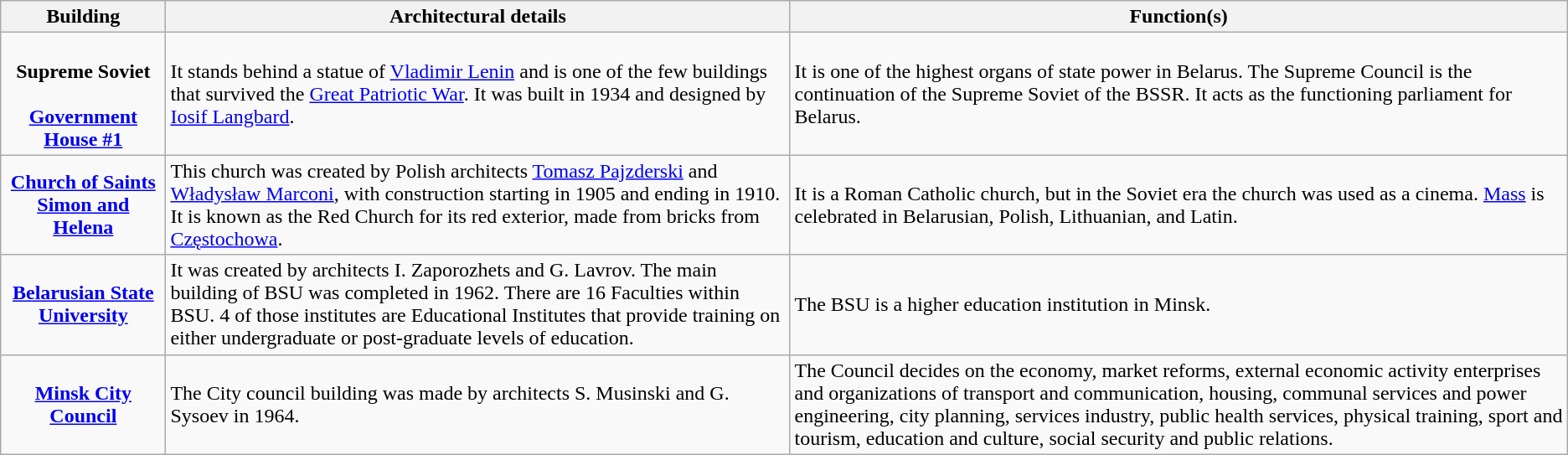<table class="wikitable">
<tr>
<th>Building</th>
<th>Architectural details</th>
<th>Function(s)</th>
</tr>
<tr>
<td style="text-align:center"><br><strong>Supreme Soviet</strong><br>
<br><strong><a href='#'>Government House #1</a></strong></td>
<td>It stands behind a statue of <a href='#'>Vladimir Lenin</a> and is one of the few buildings that survived the <a href='#'>Great Patriotic War</a>. It was built in 1934 and designed by <a href='#'>Iosif Langbard</a>.</td>
<td>It is one of the highest organs of state power in Belarus. The Supreme Council is the continuation of the Supreme Soviet of the BSSR. It acts as the functioning parliament for Belarus.</td>
</tr>
<tr>
<td style="text-align:center"><strong><a href='#'>Church of Saints Simon and Helena</a></strong><br></td>
<td>This church was created by Polish architects <a href='#'>Tomasz Pajzderski</a> and <a href='#'>Władysław Marconi</a>, with construction starting in 1905 and ending in 1910. It is known as the Red Church for its red exterior, made from bricks from <a href='#'>Częstochowa</a>.</td>
<td>It is a Roman Catholic church, but in the Soviet era the church was used as a cinema. <a href='#'>Mass</a> is celebrated in Belarusian, Polish, Lithuanian, and Latin.</td>
</tr>
<tr>
<td style="text-align:center"><strong><a href='#'>Belarusian State University</a></strong><br></td>
<td>It was created by architects I. Zaporozhets and G. Lavrov. The main building of BSU was completed in 1962. There are 16 Faculties within BSU. 4 of those institutes are Educational Institutes that provide training on either undergraduate or post-graduate levels of education.</td>
<td>The BSU is a higher education institution in Minsk.</td>
</tr>
<tr>
<td style="text-align:center"><strong><a href='#'>Minsk City Council</a></strong><br></td>
<td>The City council building was made by architects S. Musinski and G. Sysoev in 1964.</td>
<td>The Council decides on the economy, market reforms, external economic activity enterprises and organizations of transport and communication, housing, communal services and power engineering, city planning, services industry, public health services, physical training, sport and tourism, education and culture, social security and public relations.</td>
</tr>
</table>
